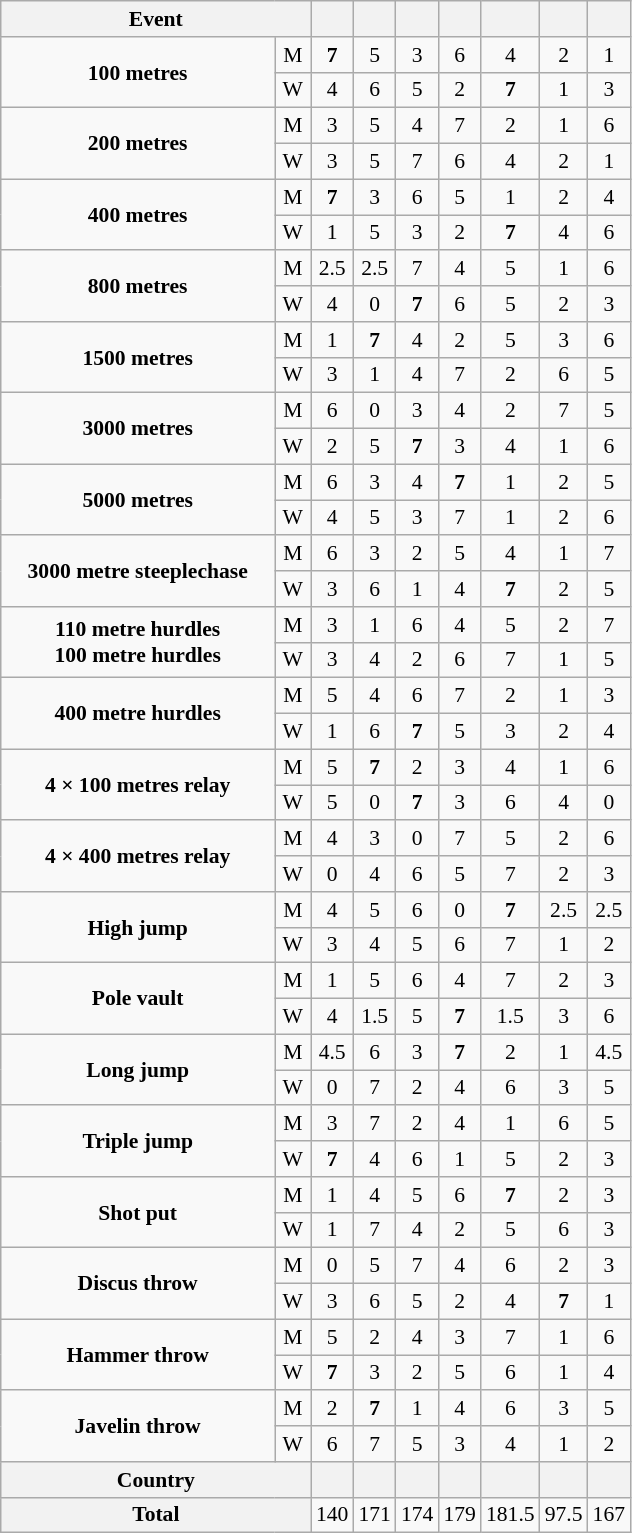<table class="wikitable sortable" style="background-color: #f9f9f9; font-size: 90%; text-align: center">
<tr>
<th width=200 colspan=2>Event</th>
<th></th>
<th></th>
<th></th>
<th></th>
<th></th>
<th></th>
<th></th>
</tr>
<tr>
<td rowspan=2><strong>100 metres</strong></td>
<td>M</td>
<td><strong>7</strong></td>
<td>5</td>
<td>3</td>
<td>6</td>
<td>4</td>
<td>2</td>
<td>1</td>
</tr>
<tr>
<td>W</td>
<td>4</td>
<td>6</td>
<td>5</td>
<td>2</td>
<td><strong>7</strong></td>
<td>1</td>
<td>3</td>
</tr>
<tr>
<td rowspan=2><strong>200 metres</strong></td>
<td>M</td>
<td>3</td>
<td>5</td>
<td>4</td>
<td>7</td>
<td>2</td>
<td>1</td>
<td>6</td>
</tr>
<tr>
<td>W</td>
<td>3</td>
<td>5</td>
<td>7</td>
<td>6</td>
<td>4</td>
<td>2</td>
<td>1</td>
</tr>
<tr>
<td rowspan=2><strong>400 metres</strong></td>
<td>M</td>
<td><strong>7</strong></td>
<td>3</td>
<td>6</td>
<td>5</td>
<td>1</td>
<td>2</td>
<td>4</td>
</tr>
<tr>
<td>W</td>
<td>1</td>
<td>5</td>
<td>3</td>
<td>2</td>
<td><strong>7</strong></td>
<td>4</td>
<td>6</td>
</tr>
<tr>
<td rowspan=2><strong>800 metres</strong></td>
<td>M</td>
<td>2.5</td>
<td>2.5</td>
<td>7</td>
<td>4</td>
<td>5</td>
<td>1</td>
<td>6</td>
</tr>
<tr>
<td>W</td>
<td>4</td>
<td>0</td>
<td><strong>7</strong></td>
<td>6</td>
<td>5</td>
<td>2</td>
<td>3</td>
</tr>
<tr>
<td rowspan=2><strong>1500 metres</strong></td>
<td>M</td>
<td>1</td>
<td><strong>7</strong></td>
<td>4</td>
<td>2</td>
<td>5</td>
<td>3</td>
<td>6</td>
</tr>
<tr>
<td>W</td>
<td>3</td>
<td>1</td>
<td>4</td>
<td>7</td>
<td>2</td>
<td>6</td>
<td>5</td>
</tr>
<tr>
<td rowspan=2><strong>3000 metres</strong></td>
<td>M</td>
<td>6</td>
<td>0</td>
<td>3</td>
<td>4</td>
<td>2</td>
<td>7</td>
<td>5</td>
</tr>
<tr>
<td>W</td>
<td>2</td>
<td>5</td>
<td><strong>7</strong></td>
<td>3</td>
<td>4</td>
<td>1</td>
<td>6</td>
</tr>
<tr>
<td rowspan=2><strong>5000 metres</strong></td>
<td>M</td>
<td>6</td>
<td>3</td>
<td>4</td>
<td><strong>7</strong></td>
<td>1</td>
<td>2</td>
<td>5</td>
</tr>
<tr>
<td>W</td>
<td>4</td>
<td>5</td>
<td>3</td>
<td>7</td>
<td>1</td>
<td>2</td>
<td>6</td>
</tr>
<tr>
<td rowspan=2><strong>3000 metre steeplechase</strong></td>
<td>M</td>
<td>6</td>
<td>3</td>
<td>2</td>
<td>5</td>
<td>4</td>
<td>1</td>
<td>7</td>
</tr>
<tr>
<td>W</td>
<td>3</td>
<td>6</td>
<td>1</td>
<td>4</td>
<td><strong>7</strong></td>
<td>2</td>
<td>5</td>
</tr>
<tr>
<td rowspan=2><strong>110 metre hurdles<br>100 metre hurdles</strong></td>
<td>M</td>
<td>3</td>
<td>1</td>
<td>6</td>
<td>4</td>
<td>5</td>
<td>2</td>
<td>7</td>
</tr>
<tr>
<td>W</td>
<td>3</td>
<td>4</td>
<td>2</td>
<td>6</td>
<td>7</td>
<td>1</td>
<td>5</td>
</tr>
<tr>
<td rowspan=2><strong>400 metre hurdles</strong></td>
<td>M</td>
<td>5</td>
<td>4</td>
<td>6</td>
<td>7</td>
<td>2</td>
<td>1</td>
<td>3</td>
</tr>
<tr>
<td>W</td>
<td>1</td>
<td>6</td>
<td><strong>7</strong></td>
<td>5</td>
<td>3</td>
<td>2</td>
<td>4</td>
</tr>
<tr>
<td rowspan=2><strong> 4 × 100 metres relay</strong></td>
<td>M</td>
<td>5</td>
<td><strong>7</strong></td>
<td>2</td>
<td>3</td>
<td>4</td>
<td>1</td>
<td>6</td>
</tr>
<tr>
<td>W</td>
<td>5</td>
<td>0</td>
<td><strong>7</strong></td>
<td>3</td>
<td>6</td>
<td>4</td>
<td>0</td>
</tr>
<tr>
<td rowspan=2><strong>4 × 400 metres relay</strong></td>
<td>M</td>
<td>4</td>
<td>3</td>
<td>0</td>
<td>7</td>
<td>5</td>
<td>2</td>
<td>6</td>
</tr>
<tr>
<td>W</td>
<td>0</td>
<td>4</td>
<td>6</td>
<td>5</td>
<td>7</td>
<td>2</td>
<td>3</td>
</tr>
<tr>
<td rowspan=2><strong>High jump</strong></td>
<td>M</td>
<td>4</td>
<td>5</td>
<td>6</td>
<td>0</td>
<td><strong>7</strong></td>
<td>2.5</td>
<td>2.5</td>
</tr>
<tr>
<td>W</td>
<td>3</td>
<td>4</td>
<td>5</td>
<td>6</td>
<td>7</td>
<td>1</td>
<td>2</td>
</tr>
<tr>
<td rowspan=2><strong>Pole vault</strong></td>
<td>M</td>
<td>1</td>
<td>5</td>
<td>6</td>
<td>4</td>
<td>7</td>
<td>2</td>
<td>3</td>
</tr>
<tr>
<td>W</td>
<td>4</td>
<td>1.5</td>
<td>5</td>
<td><strong>7</strong></td>
<td>1.5</td>
<td>3</td>
<td>6</td>
</tr>
<tr>
<td rowspan=2><strong>Long jump</strong></td>
<td>M</td>
<td>4.5</td>
<td>6</td>
<td>3</td>
<td><strong>7</strong></td>
<td>2</td>
<td>1</td>
<td>4.5</td>
</tr>
<tr>
<td>W</td>
<td>0</td>
<td>7</td>
<td>2</td>
<td>4</td>
<td>6</td>
<td>3</td>
<td>5</td>
</tr>
<tr>
<td rowspan=2><strong>Triple jump</strong></td>
<td>M</td>
<td>3</td>
<td>7</td>
<td>2</td>
<td>4</td>
<td>1</td>
<td>6</td>
<td>5</td>
</tr>
<tr>
<td>W</td>
<td><strong>7</strong></td>
<td>4</td>
<td>6</td>
<td>1</td>
<td>5</td>
<td>2</td>
<td>3</td>
</tr>
<tr>
<td rowspan=2><strong>Shot put</strong></td>
<td>M</td>
<td>1</td>
<td>4</td>
<td>5</td>
<td>6</td>
<td><strong>7</strong></td>
<td>2</td>
<td>3</td>
</tr>
<tr>
<td>W</td>
<td>1</td>
<td>7</td>
<td>4</td>
<td>2</td>
<td>5</td>
<td>6</td>
<td>3</td>
</tr>
<tr>
<td rowspan=2><strong>Discus throw</strong></td>
<td>M</td>
<td>0</td>
<td>5</td>
<td>7</td>
<td>4</td>
<td>6</td>
<td>2</td>
<td>3</td>
</tr>
<tr>
<td>W</td>
<td>3</td>
<td>6</td>
<td>5</td>
<td>2</td>
<td>4</td>
<td><strong>7</strong></td>
<td>1</td>
</tr>
<tr>
<td rowspan=2><strong>Hammer throw</strong></td>
<td>M</td>
<td>5</td>
<td>2</td>
<td>4</td>
<td>3</td>
<td>7</td>
<td>1</td>
<td>6</td>
</tr>
<tr>
<td>W</td>
<td><strong>7</strong></td>
<td>3</td>
<td>2</td>
<td>5</td>
<td>6</td>
<td>1</td>
<td>4</td>
</tr>
<tr>
<td rowspan=2><strong>Javelin throw</strong></td>
<td>M</td>
<td>2</td>
<td><strong>7</strong></td>
<td>1</td>
<td>4</td>
<td>6</td>
<td>3</td>
<td>5</td>
</tr>
<tr>
<td>W</td>
<td>6</td>
<td>7</td>
<td>5</td>
<td>3</td>
<td>4</td>
<td>1</td>
<td>2</td>
</tr>
<tr>
<th colspan=2>Country</th>
<th></th>
<th></th>
<th></th>
<th></th>
<th></th>
<th></th>
<th></th>
</tr>
<tr>
<th colspan=2>Total</th>
<td>140</td>
<td>171</td>
<td>174</td>
<td>179</td>
<td>181.5</td>
<td>97.5</td>
<td>167</td>
</tr>
</table>
